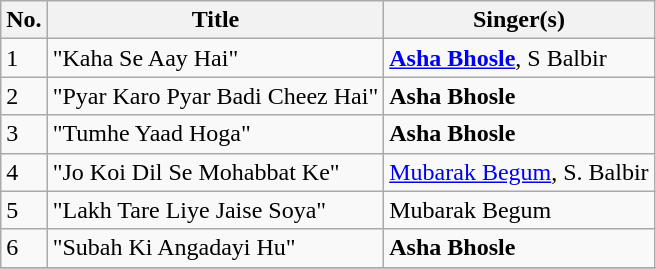<table class="wikitable">
<tr>
<th>No.</th>
<th>Title</th>
<th>Singer(s)</th>
</tr>
<tr>
<td>1</td>
<td>"Kaha Se Aay Hai"</td>
<td><strong><a href='#'>Asha Bhosle</a></strong>, S Balbir</td>
</tr>
<tr>
<td>2</td>
<td>"Pyar Karo Pyar Badi Cheez Hai"</td>
<td><strong>Asha Bhosle</strong></td>
</tr>
<tr>
<td>3</td>
<td>"Tumhe Yaad Hoga"</td>
<td><strong>Asha Bhosle</strong></td>
</tr>
<tr>
<td>4</td>
<td>"Jo Koi Dil Se Mohabbat Ke"</td>
<td><a href='#'>Mubarak Begum</a>, S. Balbir</td>
</tr>
<tr>
<td>5</td>
<td>"Lakh Tare Liye Jaise Soya"</td>
<td>Mubarak Begum</td>
</tr>
<tr>
<td>6</td>
<td>"Subah Ki Angadayi Hu"</td>
<td><strong>Asha Bhosle</strong></td>
</tr>
<tr>
</tr>
</table>
